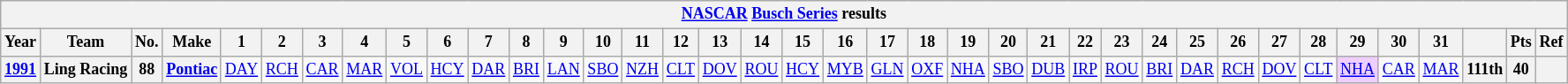<table class="wikitable" style="text-align:center; font-size:75%">
<tr>
<th colspan=42><a href='#'>NASCAR</a> <a href='#'>Busch Series</a> results</th>
</tr>
<tr>
<th>Year</th>
<th>Team</th>
<th>No.</th>
<th>Make</th>
<th>1</th>
<th>2</th>
<th>3</th>
<th>4</th>
<th>5</th>
<th>6</th>
<th>7</th>
<th>8</th>
<th>9</th>
<th>10</th>
<th>11</th>
<th>12</th>
<th>13</th>
<th>14</th>
<th>15</th>
<th>16</th>
<th>17</th>
<th>18</th>
<th>19</th>
<th>20</th>
<th>21</th>
<th>22</th>
<th>23</th>
<th>24</th>
<th>25</th>
<th>26</th>
<th>27</th>
<th>28</th>
<th>29</th>
<th>30</th>
<th>31</th>
<th></th>
<th>Pts</th>
<th>Ref</th>
</tr>
<tr>
<th><a href='#'>1991</a></th>
<th>Ling Racing</th>
<th>88</th>
<th><a href='#'>Pontiac</a></th>
<td><a href='#'>DAY</a></td>
<td><a href='#'>RCH</a></td>
<td><a href='#'>CAR</a></td>
<td><a href='#'>MAR</a></td>
<td><a href='#'>VOL</a></td>
<td><a href='#'>HCY</a></td>
<td><a href='#'>DAR</a></td>
<td><a href='#'>BRI</a></td>
<td><a href='#'>LAN</a></td>
<td><a href='#'>SBO</a></td>
<td><a href='#'>NZH</a></td>
<td><a href='#'>CLT</a></td>
<td><a href='#'>DOV</a></td>
<td><a href='#'>ROU</a></td>
<td><a href='#'>HCY</a></td>
<td><a href='#'>MYB</a></td>
<td><a href='#'>GLN</a></td>
<td><a href='#'>OXF</a></td>
<td><a href='#'>NHA</a></td>
<td><a href='#'>SBO</a></td>
<td><a href='#'>DUB</a></td>
<td><a href='#'>IRP</a></td>
<td><a href='#'>ROU</a></td>
<td><a href='#'>BRI</a></td>
<td><a href='#'>DAR</a></td>
<td><a href='#'>RCH</a></td>
<td><a href='#'>DOV</a></td>
<td><a href='#'>CLT</a></td>
<td style="background:#EFCFFF;"><a href='#'>NHA</a><br></td>
<td><a href='#'>CAR</a></td>
<td><a href='#'>MAR</a></td>
<th>111th</th>
<th>40</th>
<th></th>
</tr>
</table>
